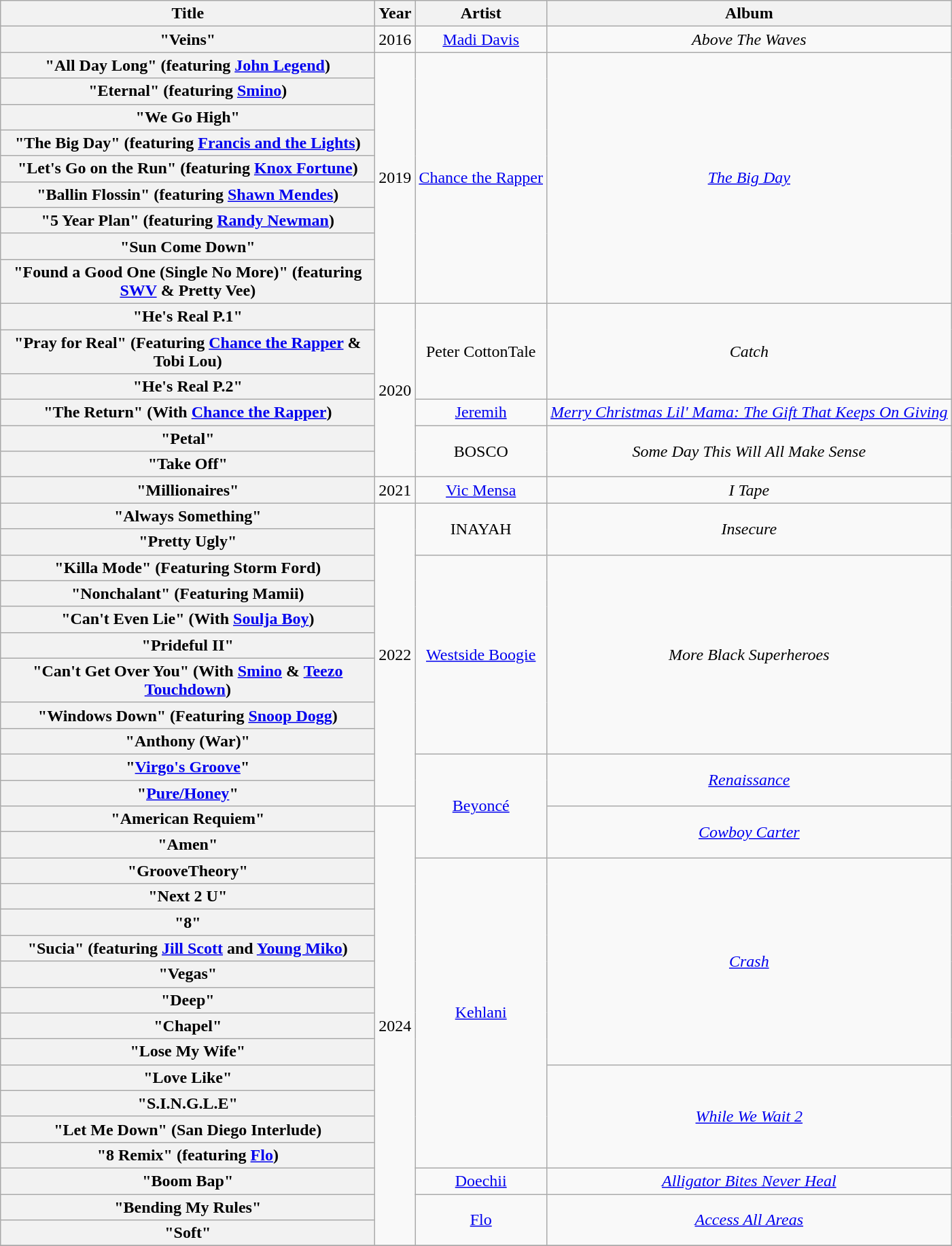<table class="wikitable plainrowheaders" style="text-align:center;">
<tr>
<th scope="col" style="width:22.5em;">Title</th>
<th scope="col">Year</th>
<th scope="col">Artist</th>
<th scope="col">Album</th>
</tr>
<tr>
<th scope="row">"Veins"</th>
<td>2016</td>
<td><a href='#'>Madi Davis</a></td>
<td><em>Above The Waves</em></td>
</tr>
<tr>
<th scope="row">"All Day Long" (featuring <a href='#'>John Legend</a>)</th>
<td rowspan="9">2019</td>
<td rowspan="9"><a href='#'>Chance the Rapper</a></td>
<td rowspan="9"><a href='#'><em>The Big Day</em></a></td>
</tr>
<tr>
<th scope="row">"Eternal" (featuring <a href='#'>Smino</a>)</th>
</tr>
<tr>
<th scope="row">"We Go High"</th>
</tr>
<tr>
<th scope="row">"The Big Day" (featuring <a href='#'>Francis and the Lights</a>)</th>
</tr>
<tr>
<th scope="row">"Let's Go on the Run" (featuring <a href='#'>Knox Fortune</a>)</th>
</tr>
<tr>
<th scope="row">"Ballin Flossin" (featuring <a href='#'>Shawn Mendes</a>)</th>
</tr>
<tr>
<th scope="row">"5 Year Plan" (featuring <a href='#'>Randy Newman</a>)</th>
</tr>
<tr>
<th scope="row">"Sun Come Down"</th>
</tr>
<tr>
<th scope="row">"Found a Good One (Single No More)" (featuring <a href='#'>SWV</a> & Pretty Vee)</th>
</tr>
<tr>
<th scope="row">"He's Real P.1"</th>
<td rowspan="6">2020</td>
<td rowspan="3">Peter CottonTale</td>
<td rowspan="3"><em>Catch</em></td>
</tr>
<tr>
<th scope="row">"Pray for Real" (Featuring <a href='#'>Chance the Rapper</a> & Tobi Lou)</th>
</tr>
<tr>
<th scope="row">"He's Real P.2"</th>
</tr>
<tr>
<th scope="row">"The Return" (With <a href='#'>Chance the Rapper</a>)</th>
<td><a href='#'>Jeremih</a></td>
<td><em><a href='#'>Merry Christmas Lil' Mama: The Gift That Keeps On Giving</a></em></td>
</tr>
<tr>
<th scope="row">"Petal"</th>
<td rowspan="2">BOSCO</td>
<td rowspan="2"><em>Some Day This Will All Make Sense</em></td>
</tr>
<tr>
<th scope="row">"Take Off"</th>
</tr>
<tr>
<th scope="row">"Millionaires"</th>
<td>2021</td>
<td><a href='#'>Vic Mensa</a></td>
<td><em>I Tape</em></td>
</tr>
<tr>
<th scope="row">"Always Something"</th>
<td rowspan="11">2022</td>
<td rowspan="2">INAYAH</td>
<td rowspan="2"><em>Insecure</em></td>
</tr>
<tr>
<th scope="row">"Pretty Ugly"</th>
</tr>
<tr>
<th scope="row">"Killa Mode" (Featuring Storm Ford)</th>
<td rowspan="7"><a href='#'>Westside Boogie</a></td>
<td rowspan="7"><em>More Black Superheroes</em></td>
</tr>
<tr>
<th scope="row">"Nonchalant" (Featuring Mamii)</th>
</tr>
<tr>
<th scope="row">"Can't Even Lie" (With <a href='#'>Soulja Boy</a>)</th>
</tr>
<tr>
<th scope="row">"Prideful II"</th>
</tr>
<tr>
<th scope="row">"Can't Get Over You" (With <a href='#'>Smino</a> & <a href='#'>Teezo Touchdown</a>)</th>
</tr>
<tr>
<th scope="row">"Windows Down" (Featuring <a href='#'>Snoop Dogg</a>)</th>
</tr>
<tr>
<th scope="row">"Anthony (War)"</th>
</tr>
<tr>
<th scope="row">"<a href='#'>Virgo's Groove</a>"</th>
<td rowspan="4"><a href='#'>Beyoncé</a></td>
<td rowspan="2"><a href='#'><em>Renaissance</em></a></td>
</tr>
<tr>
<th scope="row">"<a href='#'>Pure/Honey</a>"</th>
</tr>
<tr>
<th scope="row">"American Requiem"</th>
<td rowspan="17">2024</td>
<td rowspan="2"><em><a href='#'>Cowboy Carter</a></em></td>
</tr>
<tr>
<th scope="row">"Amen"</th>
</tr>
<tr>
<th scope="row">"GrooveTheory"</th>
<td rowspan="12"><a href='#'>Kehlani</a></td>
<td rowspan="8"><em><a href='#'>Crash</a></em></td>
</tr>
<tr>
<th scope="row">"Next 2 U"</th>
</tr>
<tr>
<th scope="row">"8"</th>
</tr>
<tr>
<th scope="row">"Sucia" (featuring <a href='#'>Jill Scott</a> and <a href='#'>Young Miko</a>)</th>
</tr>
<tr>
<th scope="row">"Vegas"</th>
</tr>
<tr>
<th scope="row">"Deep"</th>
</tr>
<tr>
<th scope="row">"Chapel"</th>
</tr>
<tr>
<th scope="row">"Lose My Wife"</th>
</tr>
<tr>
<th scope="row">"Love Like"</th>
<td rowspan="4"><em><a href='#'>While We Wait 2</a></em></td>
</tr>
<tr>
<th scope="row">"S.I.N.G.L.E"</th>
</tr>
<tr>
<th scope="row">"Let Me Down" (San Diego Interlude)</th>
</tr>
<tr>
<th scope="row">"8 Remix" (featuring <a href='#'>Flo</a>)</th>
</tr>
<tr>
<th scope="row">"Boom Bap"</th>
<td><a href='#'>Doechii</a></td>
<td><em><a href='#'>Alligator Bites Never Heal</a></em></td>
</tr>
<tr>
<th scope="row">"Bending My Rules"</th>
<td rowspan="2"><a href='#'>Flo</a></td>
<td rowspan="2"><em><a href='#'>Access All Areas</a></em></td>
</tr>
<tr>
<th scope="row">"Soft"</th>
</tr>
<tr>
</tr>
</table>
